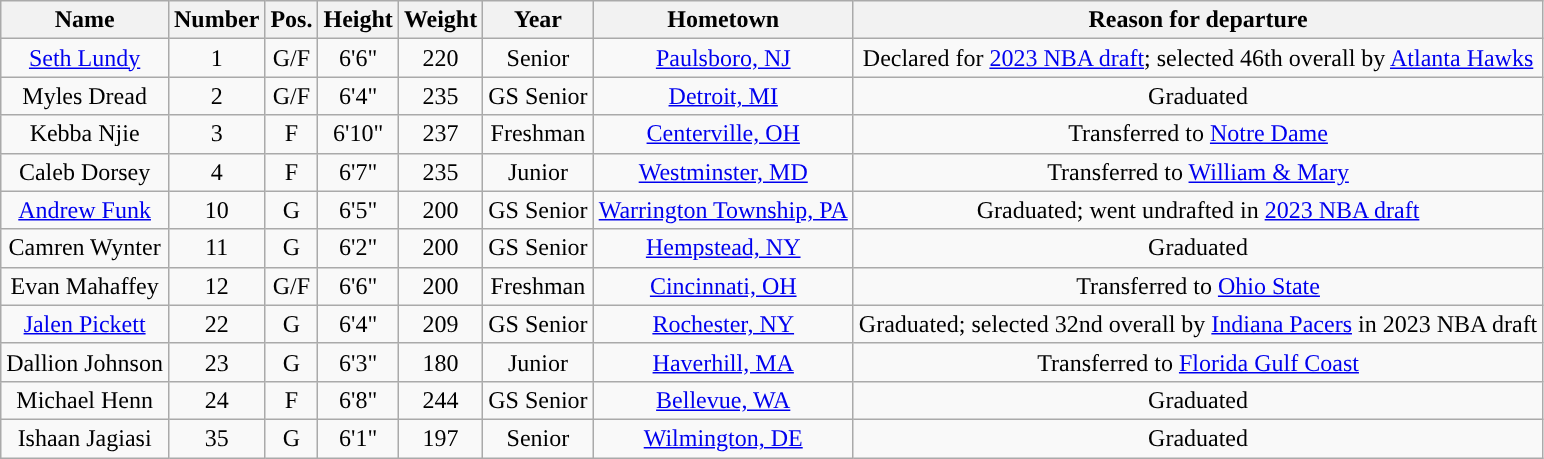<table class="wikitable sortable sortable" style="text-align:center">
<tr align=center>
<th>Name</th>
<th>Number</th>
<th>Pos.</th>
<th>Height</th>
<th>Weight</th>
<th>Year</th>
<th>Hometown</th>
<th class="unsortable">Reason for departure</th>
</tr>
<tr>
<td><a href='#'>Seth Lundy</a></td>
<td>1</td>
<td>G/F</td>
<td>6'6"</td>
<td>220</td>
<td>Senior</td>
<td><a href='#'>Paulsboro, NJ</a></td>
<td>Declared for <a href='#'>2023 NBA draft</a>; selected 46th overall by <a href='#'>Atlanta Hawks</a></td>
</tr>
<tr>
<td>Myles Dread</td>
<td>2</td>
<td>G/F</td>
<td>6'4"</td>
<td>235</td>
<td>GS Senior</td>
<td><a href='#'>Detroit, MI</a></td>
<td>Graduated</td>
</tr>
<tr>
<td>Kebba Njie</td>
<td>3</td>
<td>F</td>
<td>6'10"</td>
<td>237</td>
<td>Freshman</td>
<td><a href='#'>Centerville, OH</a></td>
<td>Transferred to <a href='#'>Notre Dame</a></td>
</tr>
<tr>
<td>Caleb Dorsey</td>
<td>4</td>
<td>F</td>
<td>6'7"</td>
<td>235</td>
<td>Junior</td>
<td><a href='#'>Westminster, MD</a></td>
<td>Transferred to <a href='#'>William & Mary</a></td>
</tr>
<tr>
<td><a href='#'>Andrew Funk</a></td>
<td>10</td>
<td>G</td>
<td>6'5"</td>
<td>200</td>
<td>GS Senior</td>
<td><a href='#'>Warrington Township, PA</a></td>
<td>Graduated; went undrafted in <a href='#'>2023 NBA draft</a></td>
</tr>
<tr>
<td>Camren Wynter</td>
<td>11</td>
<td>G</td>
<td>6'2"</td>
<td>200</td>
<td>GS Senior</td>
<td><a href='#'>Hempstead, NY</a></td>
<td>Graduated</td>
</tr>
<tr>
<td>Evan Mahaffey</td>
<td>12</td>
<td>G/F</td>
<td>6'6"</td>
<td>200</td>
<td>Freshman</td>
<td><a href='#'>Cincinnati, OH</a></td>
<td>Transferred to <a href='#'>Ohio State</a></td>
</tr>
<tr>
<td><a href='#'>Jalen Pickett</a></td>
<td>22</td>
<td>G</td>
<td>6'4"</td>
<td>209</td>
<td>GS Senior</td>
<td><a href='#'>Rochester, NY</a></td>
<td>Graduated; selected 32nd overall by <a href='#'>Indiana Pacers</a> in 2023 NBA draft</td>
</tr>
<tr>
<td>Dallion Johnson</td>
<td>23</td>
<td>G</td>
<td>6'3"</td>
<td>180</td>
<td>Junior</td>
<td><a href='#'>Haverhill, MA</a></td>
<td>Transferred to <a href='#'>Florida Gulf Coast</a></td>
</tr>
<tr>
<td>Michael Henn</td>
<td>24</td>
<td>F</td>
<td>6'8"</td>
<td>244</td>
<td>GS Senior</td>
<td><a href='#'>Bellevue, WA</a></td>
<td>Graduated</td>
</tr>
<tr>
<td>Ishaan Jagiasi</td>
<td>35</td>
<td>G</td>
<td>6'1"</td>
<td>197</td>
<td>Senior</td>
<td><a href='#'>Wilmington, DE</a></td>
<td>Graduated</td>
</tr>
</table>
